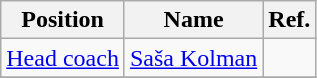<table class="wikitable">
<tr>
<th>Position</th>
<th>Name</th>
<th>Ref.</th>
</tr>
<tr>
<td><a href='#'>Head coach</a></td>
<td><a href='#'>Saša Kolman</a></td>
<td></td>
</tr>
<tr>
</tr>
</table>
